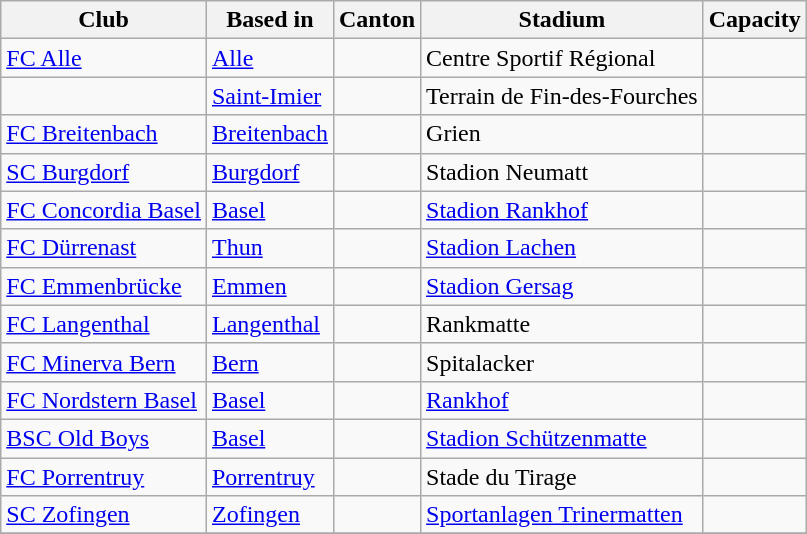<table class="wikitable">
<tr>
<th>Club</th>
<th>Based in</th>
<th>Canton</th>
<th>Stadium</th>
<th>Capacity</th>
</tr>
<tr>
<td><a href='#'>FC Alle</a></td>
<td><a href='#'>Alle</a></td>
<td></td>
<td>Centre Sportif Régional</td>
<td></td>
</tr>
<tr>
<td></td>
<td><a href='#'>Saint-Imier</a></td>
<td></td>
<td>Terrain de Fin-des-Fourches</td>
<td></td>
</tr>
<tr>
<td><a href='#'>FC Breitenbach</a></td>
<td><a href='#'>Breitenbach</a></td>
<td></td>
<td>Grien</td>
<td></td>
</tr>
<tr>
<td><a href='#'>SC Burgdorf</a></td>
<td><a href='#'>Burgdorf</a></td>
<td></td>
<td>Stadion Neumatt</td>
<td></td>
</tr>
<tr>
<td><a href='#'>FC Concordia Basel</a></td>
<td><a href='#'>Basel</a></td>
<td></td>
<td><a href='#'>Stadion Rankhof</a></td>
<td></td>
</tr>
<tr>
<td><a href='#'>FC Dürrenast</a></td>
<td><a href='#'>Thun</a></td>
<td></td>
<td><a href='#'>Stadion Lachen</a></td>
<td></td>
</tr>
<tr>
<td><a href='#'>FC Emmenbrücke</a></td>
<td><a href='#'>Emmen</a></td>
<td></td>
<td><a href='#'>Stadion Gersag</a></td>
<td></td>
</tr>
<tr>
<td><a href='#'>FC Langenthal</a></td>
<td><a href='#'>Langenthal</a></td>
<td></td>
<td>Rankmatte</td>
<td></td>
</tr>
<tr>
<td><a href='#'>FC Minerva Bern</a></td>
<td><a href='#'>Bern</a></td>
<td></td>
<td>Spitalacker</td>
<td></td>
</tr>
<tr>
<td><a href='#'>FC Nordstern Basel</a></td>
<td><a href='#'>Basel</a></td>
<td></td>
<td><a href='#'>Rankhof</a></td>
<td></td>
</tr>
<tr>
<td><a href='#'>BSC Old Boys</a></td>
<td><a href='#'>Basel</a></td>
<td></td>
<td><a href='#'>Stadion Schützenmatte</a></td>
<td></td>
</tr>
<tr>
<td><a href='#'>FC Porrentruy</a></td>
<td><a href='#'>Porrentruy</a></td>
<td></td>
<td>Stade du Tirage</td>
<td></td>
</tr>
<tr>
<td><a href='#'>SC Zofingen</a></td>
<td><a href='#'>Zofingen</a></td>
<td></td>
<td><a href='#'>Sportanlagen Trinermatten</a></td>
<td></td>
</tr>
<tr>
</tr>
</table>
